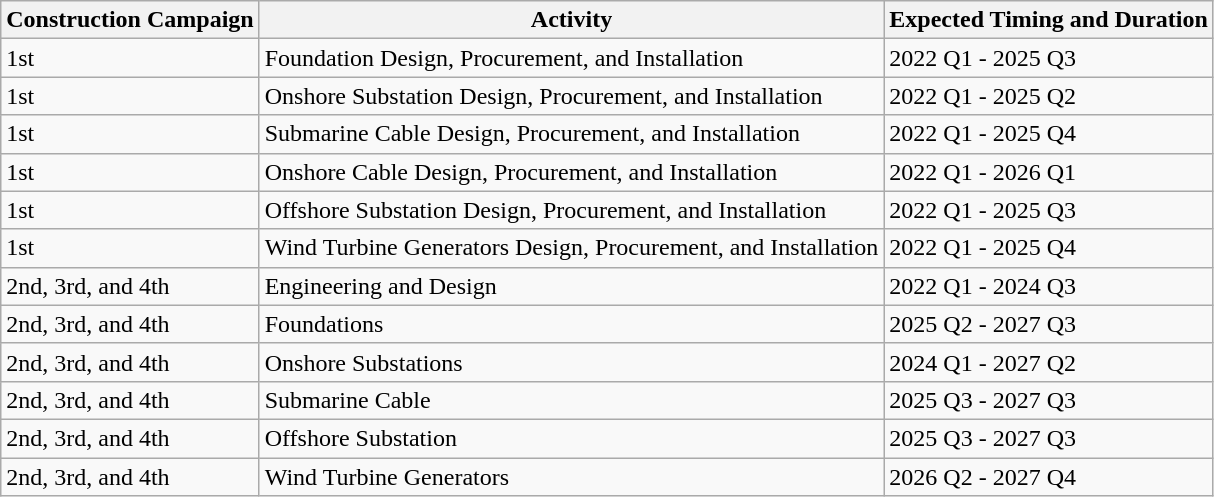<table class="wikitable">
<tr>
<th>Construction Campaign</th>
<th>Activity</th>
<th>Expected Timing and Duration</th>
</tr>
<tr>
<td>1st</td>
<td>Foundation Design, Procurement, and Installation</td>
<td>2022 Q1 - 2025 Q3</td>
</tr>
<tr>
<td>1st</td>
<td>Onshore Substation Design, Procurement, and Installation</td>
<td>2022 Q1 - 2025 Q2</td>
</tr>
<tr>
<td>1st</td>
<td>Submarine Cable Design, Procurement, and Installation</td>
<td>2022 Q1 - 2025 Q4</td>
</tr>
<tr>
<td>1st</td>
<td>Onshore Cable Design, Procurement, and Installation</td>
<td>2022 Q1 - 2026 Q1</td>
</tr>
<tr>
<td>1st</td>
<td>Offshore Substation Design, Procurement, and Installation</td>
<td>2022 Q1 - 2025 Q3</td>
</tr>
<tr>
<td>1st</td>
<td>Wind Turbine Generators Design, Procurement, and Installation</td>
<td>2022 Q1 - 2025 Q4</td>
</tr>
<tr>
<td>2nd, 3rd, and 4th</td>
<td>Engineering and Design</td>
<td>2022 Q1 - 2024 Q3</td>
</tr>
<tr>
<td>2nd, 3rd, and 4th</td>
<td>Foundations</td>
<td>2025 Q2 - 2027 Q3</td>
</tr>
<tr>
<td>2nd, 3rd, and 4th</td>
<td>Onshore Substations</td>
<td>2024 Q1 - 2027 Q2</td>
</tr>
<tr>
<td>2nd, 3rd, and 4th</td>
<td>Submarine Cable</td>
<td>2025 Q3 - 2027 Q3</td>
</tr>
<tr>
<td>2nd, 3rd, and 4th</td>
<td>Offshore Substation</td>
<td>2025 Q3 - 2027 Q3</td>
</tr>
<tr>
<td>2nd, 3rd, and 4th</td>
<td>Wind Turbine Generators</td>
<td>2026 Q2 - 2027 Q4</td>
</tr>
</table>
